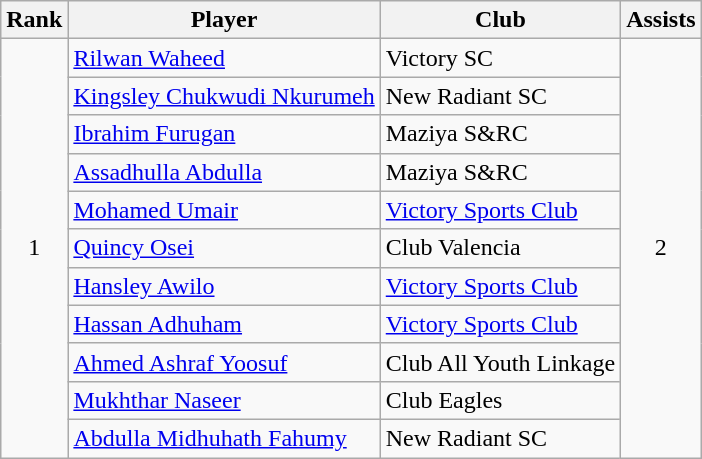<table class="wikitable" style="text-align:center">
<tr>
<th>Rank</th>
<th>Player</th>
<th>Club</th>
<th>Assists</th>
</tr>
<tr>
<td rowspan="11">1</td>
<td align="left"> <a href='#'>Rilwan Waheed</a></td>
<td align="left">Victory SC</td>
<td rowspan="11">2</td>
</tr>
<tr>
<td align="left"> <a href='#'>Kingsley Chukwudi Nkurumeh</a></td>
<td align="left">New Radiant SC</td>
</tr>
<tr>
<td align="left"> <a href='#'>Ibrahim Furugan</a></td>
<td align="left">Maziya S&RC</td>
</tr>
<tr>
<td align="left"> <a href='#'>Assadhulla Abdulla</a></td>
<td align="left">Maziya S&RC</td>
</tr>
<tr>
<td align="left"> <a href='#'>Mohamed Umair</a></td>
<td align="left"><a href='#'>Victory Sports Club</a></td>
</tr>
<tr>
<td align="left"> <a href='#'>Quincy Osei</a></td>
<td align="left">Club Valencia</td>
</tr>
<tr>
<td align="left"> <a href='#'>Hansley Awilo</a></td>
<td align="left"><a href='#'>Victory Sports Club</a></td>
</tr>
<tr>
<td align="left"> <a href='#'>Hassan Adhuham</a></td>
<td align="left"><a href='#'>Victory Sports Club</a></td>
</tr>
<tr>
<td align="left"> <a href='#'>Ahmed Ashraf Yoosuf</a></td>
<td align="left">Club All Youth Linkage</td>
</tr>
<tr>
<td align="left"> <a href='#'>Mukhthar Naseer</a></td>
<td align="left">Club Eagles</td>
</tr>
<tr>
<td align="left"> <a href='#'>Abdulla Midhuhath Fahumy</a></td>
<td align="left">New Radiant SC</td>
</tr>
</table>
